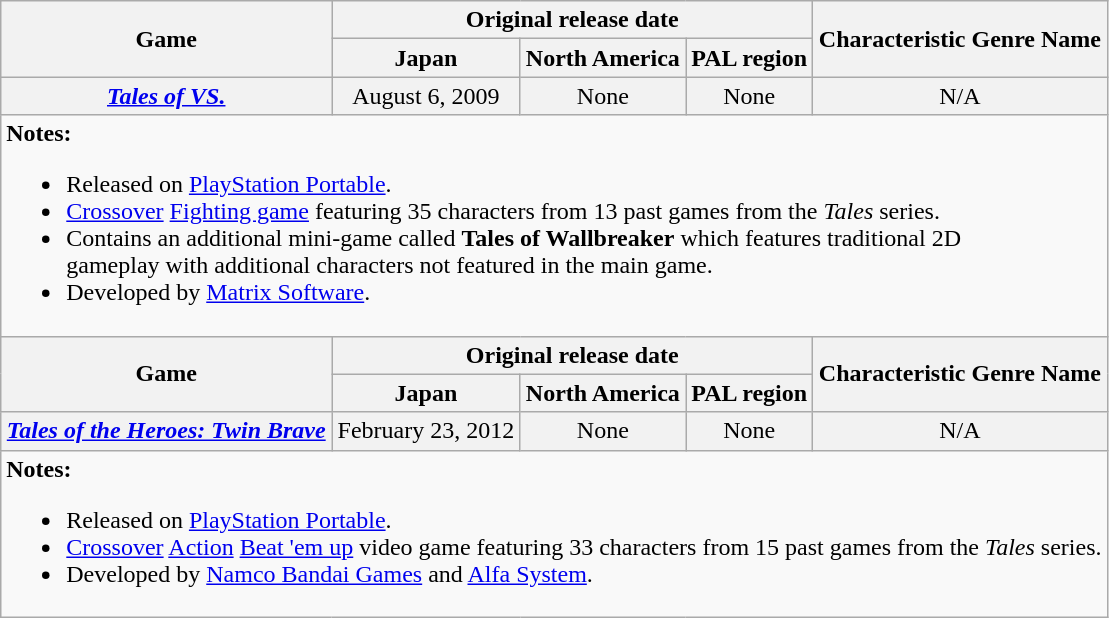<table class="wikitable" border="1">
<tr style="text-align: center;">
<th rowspan="2">Game</th>
<th colspan="3">Original release date</th>
<th rowspan="2">Characteristic Genre Name</th>
</tr>
<tr>
<th>Japan</th>
<th>North America</th>
<th>PAL region</th>
</tr>
<tr style="background:#f2f2f2; text-align:center;">
<td><strong><em><a href='#'>Tales of VS.</a></em></strong></td>
<td>August 6, 2009</td>
<td>None</td>
<td>None</td>
<td>N/A</td>
</tr>
<tr>
<td colspan="5" style="border: none; vertical-align: top;"><strong>Notes:</strong><br><ul><li>Released on <a href='#'>PlayStation Portable</a>.</li><li><a href='#'>Crossover</a> <a href='#'>Fighting game</a> featuring 35 characters from 13 past games from the <em>Tales</em> series.</li><li>Contains an additional mini-game called <strong>Tales of Wallbreaker</strong> which features traditional 2D<br>gameplay with additional characters not featured in the main game.</li><li>Developed by <a href='#'>Matrix Software</a>.</li></ul></td>
</tr>
<tr style="text-align: center;">
<th rowspan="2">Game</th>
<th colspan="3">Original release date</th>
<th rowspan="2">Characteristic Genre Name</th>
</tr>
<tr>
<th>Japan</th>
<th>North America</th>
<th>PAL region</th>
</tr>
<tr style="background:#f2f2f2; text-align:center;">
<td><strong><em><a href='#'>Tales of the Heroes: Twin Brave</a></em></strong></td>
<td>February 23, 2012</td>
<td>None</td>
<td>None</td>
<td>N/A</td>
</tr>
<tr>
<td colspan="5" style="border: none; vertical-align: top;"><strong>Notes:</strong><br><ul><li>Released on <a href='#'>PlayStation Portable</a>.</li><li><a href='#'>Crossover</a>  <a href='#'>Action</a> <a href='#'>Beat 'em up</a> video game featuring 33 characters from 15 past games from the <em>Tales</em> series.</li><li>Developed by <a href='#'>Namco Bandai Games</a> and <a href='#'>Alfa System</a>.</li></ul></td>
</tr>
</table>
